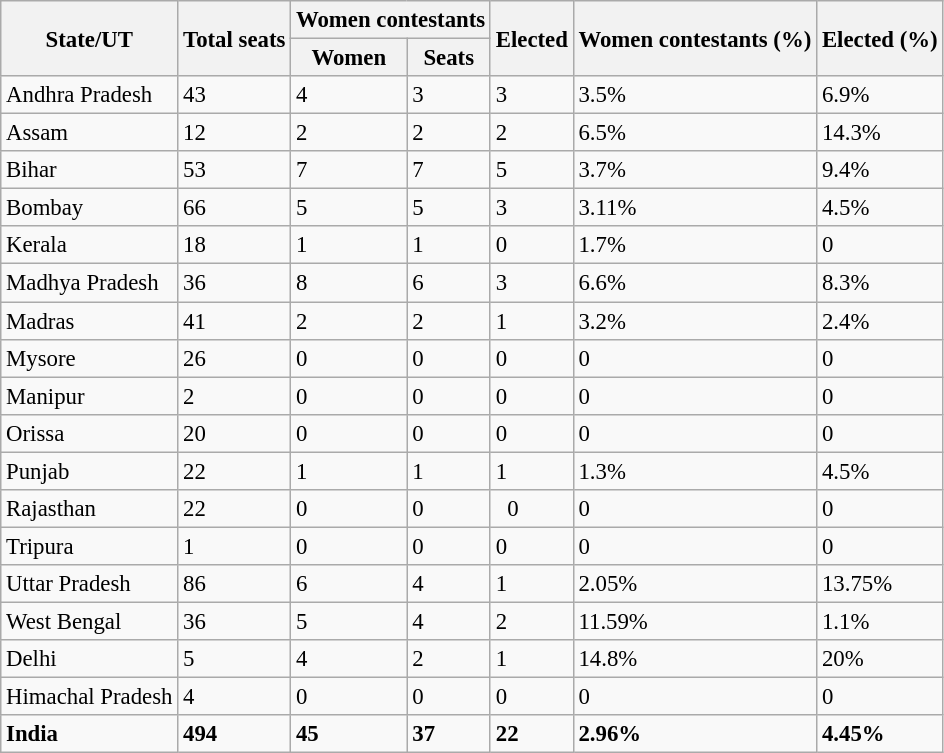<table class="wikitable sortable" style="font-size:95%;">
<tr>
<th rowspan=2>State/UT</th>
<th rowspan=2>Total seats</th>
<th colspan=2>Women contestants</th>
<th rowspan=2>Elected</th>
<th rowspan=2>Women contestants (%)</th>
<th rowspan=2>Elected (%)</th>
</tr>
<tr>
<th>Women</th>
<th>Seats</th>
</tr>
<tr>
<td>Andhra Pradesh</td>
<td>43</td>
<td>4</td>
<td>3</td>
<td>3</td>
<td>3.5%</td>
<td>6.9%</td>
</tr>
<tr>
<td>Assam</td>
<td>12</td>
<td>2</td>
<td>2</td>
<td>2</td>
<td>6.5%</td>
<td>14.3%</td>
</tr>
<tr>
<td>Bihar</td>
<td>53</td>
<td>7</td>
<td>7</td>
<td>5</td>
<td>3.7%</td>
<td>9.4%</td>
</tr>
<tr>
<td>Bombay</td>
<td>66</td>
<td>5</td>
<td>5</td>
<td>3</td>
<td>3.11%</td>
<td>4.5%</td>
</tr>
<tr>
<td>Kerala</td>
<td>18</td>
<td>1</td>
<td>1</td>
<td>0</td>
<td>1.7%</td>
<td>0</td>
</tr>
<tr>
<td>Madhya Pradesh</td>
<td>36</td>
<td>8</td>
<td>6</td>
<td>3</td>
<td>6.6%</td>
<td>8.3%</td>
</tr>
<tr>
<td>Madras</td>
<td>41</td>
<td>2</td>
<td>2</td>
<td>1</td>
<td>3.2%</td>
<td>2.4%</td>
</tr>
<tr>
<td>Mysore</td>
<td>26</td>
<td>0</td>
<td>0</td>
<td>0</td>
<td>0</td>
<td>0</td>
</tr>
<tr>
<td>Manipur</td>
<td>2</td>
<td>0</td>
<td>0</td>
<td>0</td>
<td>0</td>
<td>0</td>
</tr>
<tr>
<td>Orissa</td>
<td>20</td>
<td>0</td>
<td>0</td>
<td>0</td>
<td>0</td>
<td>0</td>
</tr>
<tr>
<td>Punjab</td>
<td>22</td>
<td>1</td>
<td>1</td>
<td>1</td>
<td>1.3%</td>
<td>4.5%</td>
</tr>
<tr>
<td>Rajasthan</td>
<td>22</td>
<td>0</td>
<td>0</td>
<td>  0</td>
<td>0</td>
<td>0</td>
</tr>
<tr>
<td>Tripura</td>
<td>1</td>
<td>0</td>
<td>0</td>
<td>0</td>
<td>0</td>
<td>0</td>
</tr>
<tr>
<td>Uttar Pradesh</td>
<td>86</td>
<td>6</td>
<td>4</td>
<td>1</td>
<td>2.05%</td>
<td>13.75%</td>
</tr>
<tr>
<td>West Bengal</td>
<td>36</td>
<td>5</td>
<td>4</td>
<td>2</td>
<td>11.59%</td>
<td>1.1%</td>
</tr>
<tr>
<td>Delhi</td>
<td>5</td>
<td>4</td>
<td>2</td>
<td>1</td>
<td>14.8%</td>
<td>20%</td>
</tr>
<tr>
<td>Himachal Pradesh</td>
<td>4</td>
<td>0</td>
<td>0</td>
<td>0</td>
<td>0</td>
<td>0</td>
</tr>
<tr class="sortbottom">
<td><strong>India</strong></td>
<td><strong>494</strong></td>
<td><strong>45</strong></td>
<td><strong>37</strong></td>
<td><strong>22</strong></td>
<td><strong>2.96%</strong></td>
<td><strong>4.45%</strong></td>
</tr>
</table>
